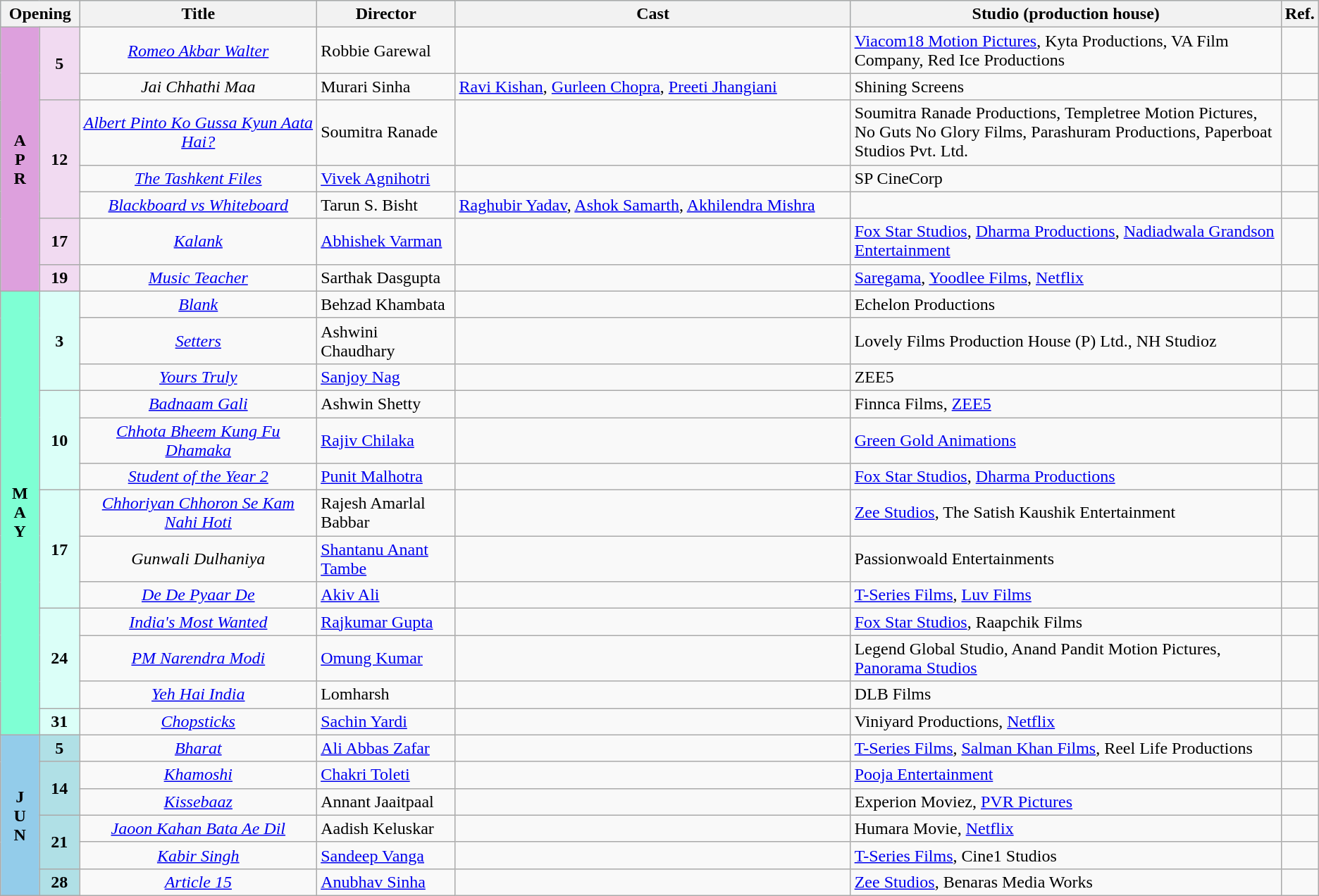<table class="wikitable">
<tr style="background:#b0e0e6; text-align:center;">
<th colspan="2" style="width:6%;"><strong>Opening</strong></th>
<th style="width:18%;"><strong>Title</strong></th>
<th style="width:10.5%;">Director</th>
<th style="width:30%;"><strong>Cast</strong></th>
<th>Studio (production house)</th>
<th>Ref.</th>
</tr>
<tr April!>
<td rowspan="7" style="text-align:center; background:plum;"><strong>A<br>P<br>R</strong></td>
<td rowspan="2" style="text-align:center;background:#f1daf1;"><strong>5</strong></td>
<td style="text-align:center;"><em><a href='#'>Romeo Akbar Walter</a></em></td>
<td>Robbie Garewal</td>
<td></td>
<td><a href='#'>Viacom18 Motion Pictures</a>, Kyta Productions, VA Film Company, Red Ice Productions</td>
<td></td>
</tr>
<tr>
<td style="text-align:center;"><em>Jai Chhathi Maa</em></td>
<td>Murari Sinha</td>
<td><a href='#'>Ravi Kishan</a>, <a href='#'>Gurleen Chopra</a>, <a href='#'>Preeti Jhangiani</a></td>
<td>Shining Screens</td>
<td></td>
</tr>
<tr>
<td rowspan="3" style="text-align:center;background:#f1daf1;"><strong>12</strong></td>
<td style="text-align:center;"><em><a href='#'>Albert Pinto Ko Gussa Kyun Aata Hai?</a></em></td>
<td>Soumitra Ranade</td>
<td></td>
<td>Soumitra Ranade Productions, Templetree Motion Pictures, No Guts No Glory Films, Parashuram Productions, Paperboat Studios Pvt. Ltd.</td>
<td></td>
</tr>
<tr>
<td style="text-align:center;"><em><a href='#'>The Tashkent Files</a></em></td>
<td><a href='#'>Vivek Agnihotri</a></td>
<td></td>
<td>SP CineCorp</td>
<td></td>
</tr>
<tr>
<td style="text-align:center;"><em><a href='#'>Blackboard vs Whiteboard</a></em></td>
<td>Tarun S. Bisht</td>
<td><a href='#'>Raghubir Yadav</a>, <a href='#'>Ashok Samarth</a>, <a href='#'>Akhilendra Mishra</a></td>
<td></td>
<td></td>
</tr>
<tr>
<td style="text-align:center; background:#f1daf1;"><strong>17</strong></td>
<td style="text-align:center;"><em><a href='#'>Kalank</a></em></td>
<td><a href='#'>Abhishek Varman</a></td>
<td></td>
<td><a href='#'>Fox Star Studios</a>, <a href='#'>Dharma Productions</a>, <a href='#'>Nadiadwala Grandson Entertainment</a></td>
<td></td>
</tr>
<tr>
<td style="text-align:center; background:#f1daf1;"><strong>19</strong></td>
<td style="text-align:center;"><em><a href='#'>Music Teacher</a></em></td>
<td>Sarthak Dasgupta</td>
<td></td>
<td><a href='#'>Saregama</a>, <a href='#'>Yoodlee Films</a>, <a href='#'>Netflix</a></td>
<td></td>
</tr>
<tr>
<td rowspan="13" style="text-align:center; background:#7FFFD4; textcolor:#000;"><strong>M<br>A<br>Y</strong></td>
<td rowspan="3" style="text-align:center; background:#dbfff8;"><strong>3</strong></td>
<td style="text-align:center;"><em><a href='#'>Blank</a></em></td>
<td>Behzad Khambata</td>
<td></td>
<td>Echelon Productions</td>
<td></td>
</tr>
<tr>
<td style="text-align:center;"><em><a href='#'>Setters</a></em></td>
<td>Ashwini Chaudhary</td>
<td></td>
<td>Lovely Films Production House (P) Ltd., NH Studioz</td>
<td></td>
</tr>
<tr>
<td style="text-align:center;"><em><a href='#'>Yours Truly</a></em></td>
<td><a href='#'>Sanjoy Nag</a></td>
<td></td>
<td>ZEE5</td>
<td></td>
</tr>
<tr>
<td rowspan="3" style="text-align:center; background:#dbfff8;"><strong>10</strong></td>
<td style="text-align:center;"><em><a href='#'>Badnaam Gali</a></em></td>
<td>Ashwin Shetty</td>
<td></td>
<td>Finnca Films, <a href='#'>ZEE5</a></td>
<td></td>
</tr>
<tr>
<td style="text-align:center;"><em><a href='#'>Chhota Bheem Kung Fu Dhamaka</a></em></td>
<td><a href='#'>Rajiv Chilaka</a></td>
<td></td>
<td><a href='#'>Green Gold Animations</a></td>
<td></td>
</tr>
<tr>
<td style="text-align:center;"><em><a href='#'>Student of the Year 2</a></em></td>
<td><a href='#'>Punit Malhotra</a></td>
<td></td>
<td><a href='#'>Fox Star Studios</a>, <a href='#'>Dharma Productions</a></td>
<td></td>
</tr>
<tr>
<td rowspan="3" style="text-align:center; background:#dbfff8;"><strong>17</strong></td>
<td style="text-align:center;"><em><a href='#'>Chhoriyan Chhoron Se Kam Nahi Hoti</a></em></td>
<td>Rajesh Amarlal Babbar</td>
<td></td>
<td><a href='#'>Zee Studios</a>, The Satish Kaushik Entertainment</td>
<td></td>
</tr>
<tr>
<td style="text-align:center;"><em>Gunwali Dulhaniya</em></td>
<td><a href='#'>Shantanu Anant Tambe</a></td>
<td></td>
<td>Passionwoald Entertainments</td>
<td></td>
</tr>
<tr>
<td style="text-align:center;"><em><a href='#'>De De Pyaar De</a></em></td>
<td><a href='#'>Akiv Ali</a></td>
<td></td>
<td><a href='#'>T-Series Films</a>, <a href='#'>Luv Films</a></td>
<td></td>
</tr>
<tr>
<td rowspan="3" style="text-align:center;background:#dbfff8;"><strong>24</strong></td>
<td style="text-align:center;"><em><a href='#'>India's Most Wanted</a></em></td>
<td><a href='#'>Rajkumar Gupta</a></td>
<td></td>
<td><a href='#'>Fox Star Studios</a>, Raapchik Films</td>
<td></td>
</tr>
<tr>
<td style="text-align:center;"><em><a href='#'>PM Narendra Modi</a></em></td>
<td><a href='#'>Omung Kumar</a></td>
<td></td>
<td>Legend Global Studio, Anand Pandit Motion Pictures, <a href='#'>Panorama Studios</a></td>
<td></td>
</tr>
<tr>
<td style="text-align:center;"><em><a href='#'>Yeh Hai India</a></em></td>
<td>Lomharsh</td>
<td></td>
<td>DLB Films</td>
<td></td>
</tr>
<tr>
<td style="text-align:center; background:#dbfff8;"><strong>31</strong></td>
<td style="text-align:center;"><em><a href='#'>Chopsticks</a></em></td>
<td><a href='#'>Sachin Yardi</a></td>
<td></td>
<td>Viniyard Productions, <a href='#'>Netflix</a></td>
<td></td>
</tr>
<tr>
<td rowspan="9" style="text-align:center; background:#93CCEA; textcolor:#000;"><strong>J<br>U<br>N</strong></td>
<td style="text-align:center; background:#b0e0e6;"><strong>5</strong></td>
<td style="text-align:center;"><em><a href='#'>Bharat</a></em></td>
<td><a href='#'>Ali Abbas Zafar</a></td>
<td></td>
<td><a href='#'>T-Series Films</a>, <a href='#'>Salman Khan Films</a>, Reel Life Productions</td>
<td></td>
</tr>
<tr>
<td rowspan="2" style="text-align:center;background:#B0E0E6;"><strong>14</strong></td>
<td style="text-align:center;"><em><a href='#'>Khamoshi</a></em></td>
<td><a href='#'>Chakri Toleti</a></td>
<td></td>
<td><a href='#'>Pooja Entertainment</a></td>
<td></td>
</tr>
<tr>
<td style="text-align:center;"><em><a href='#'>Kissebaaz</a></em></td>
<td>Annant Jaaitpaal</td>
<td></td>
<td>Experion Moviez, <a href='#'>PVR Pictures</a></td>
<td><br></td>
</tr>
<tr>
<td rowspan="2" style="text-align:center; background:#b0e0e6;"><strong>21</strong></td>
<td style="text-align:center;"><em><a href='#'>Jaoon Kahan Bata Ae Dil</a></em></td>
<td>Aadish Keluskar</td>
<td></td>
<td>Humara Movie, <a href='#'>Netflix</a></td>
<td></td>
</tr>
<tr>
<td style="text-align:center;"><em><a href='#'>Kabir Singh</a></em></td>
<td><a href='#'>Sandeep Vanga</a></td>
<td></td>
<td><a href='#'>T-Series Films</a>, Cine1 Studios</td>
<td></td>
</tr>
<tr>
<td style="text-align:center; background:#b0e0e6;"><strong>28</strong></td>
<td style="text-align:center;"><em><a href='#'>Article 15</a></em></td>
<td><a href='#'>Anubhav Sinha</a></td>
<td></td>
<td><a href='#'>Zee Studios</a>, Benaras Media Works</td>
<td></td>
</tr>
</table>
